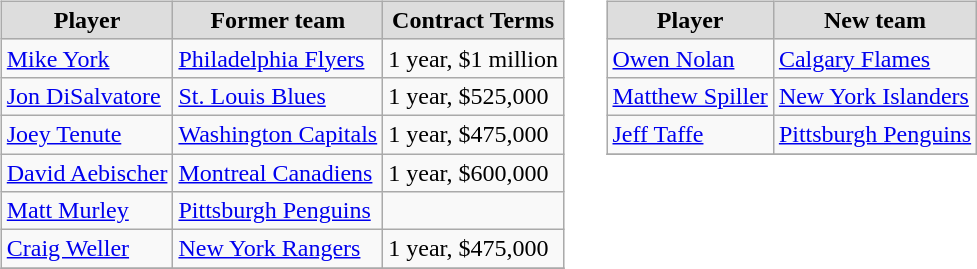<table cellspacing="10">
<tr>
<td valign="top"><br><table class="wikitable">
<tr align="center"  bgcolor="#dddddd">
<td><strong>Player</strong></td>
<td><strong>Former team</strong></td>
<td><strong>Contract Terms</strong></td>
</tr>
<tr>
<td><a href='#'>Mike York</a></td>
<td><a href='#'>Philadelphia Flyers</a></td>
<td>1 year, $1 million</td>
</tr>
<tr>
<td><a href='#'>Jon DiSalvatore</a></td>
<td><a href='#'>St. Louis Blues</a></td>
<td>1 year, $525,000</td>
</tr>
<tr>
<td><a href='#'>Joey Tenute</a></td>
<td><a href='#'>Washington Capitals</a></td>
<td>1 year, $475,000</td>
</tr>
<tr>
<td><a href='#'>David Aebischer</a></td>
<td><a href='#'>Montreal Canadiens</a></td>
<td>1 year, $600,000</td>
</tr>
<tr>
<td><a href='#'>Matt Murley</a></td>
<td><a href='#'>Pittsburgh Penguins</a></td>
<td></td>
</tr>
<tr>
<td><a href='#'>Craig Weller</a></td>
<td><a href='#'>New York Rangers</a></td>
<td>1 year, $475,000</td>
</tr>
<tr>
</tr>
</table>
</td>
<td valign="top"><br><table class="wikitable">
<tr align="center"  bgcolor="#dddddd">
<td><strong>Player</strong></td>
<td><strong>New team</strong></td>
</tr>
<tr>
<td><a href='#'>Owen Nolan</a></td>
<td><a href='#'>Calgary Flames</a></td>
</tr>
<tr>
<td><a href='#'>Matthew Spiller</a></td>
<td><a href='#'>New York Islanders</a></td>
</tr>
<tr>
<td><a href='#'>Jeff Taffe</a></td>
<td><a href='#'>Pittsburgh Penguins</a></td>
</tr>
<tr>
</tr>
</table>
</td>
</tr>
</table>
